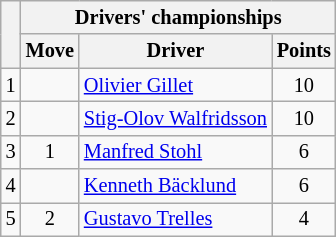<table class="wikitable" style="font-size:85%;">
<tr>
<th rowspan="2"></th>
<th colspan="3">Drivers' championships</th>
</tr>
<tr>
<th>Move</th>
<th>Driver</th>
<th>Points</th>
</tr>
<tr>
<td align="center">1</td>
<td align="center"></td>
<td> <a href='#'>Olivier Gillet</a></td>
<td align="center">10</td>
</tr>
<tr>
<td align="center">2</td>
<td align="center"></td>
<td> <a href='#'>Stig-Olov Walfridsson</a></td>
<td align="center">10</td>
</tr>
<tr>
<td align="center">3</td>
<td align="center"> 1</td>
<td> <a href='#'>Manfred Stohl</a></td>
<td align="center">6</td>
</tr>
<tr>
<td align="center">4</td>
<td align="center"></td>
<td> <a href='#'>Kenneth Bäcklund</a></td>
<td align="center">6</td>
</tr>
<tr>
<td align="center">5</td>
<td align="center"> 2</td>
<td> <a href='#'>Gustavo Trelles</a></td>
<td align="center">4</td>
</tr>
</table>
